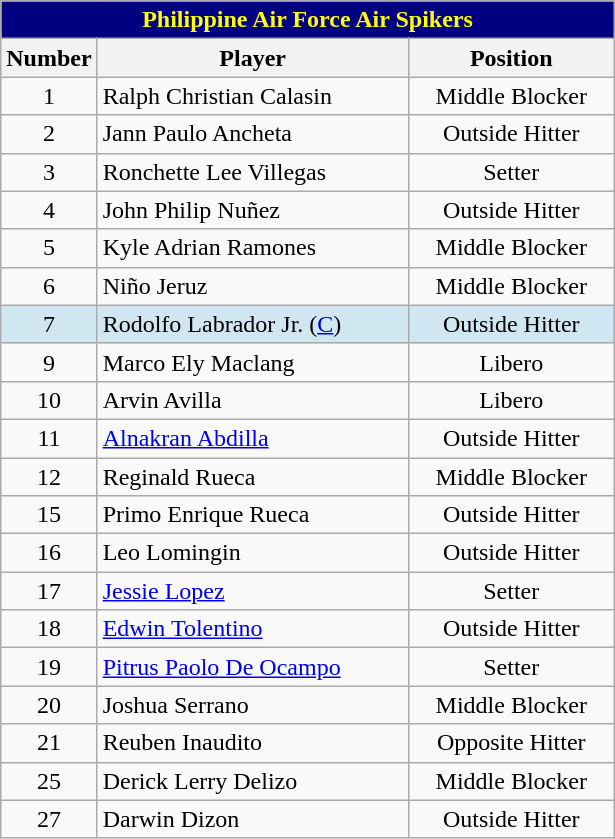<table class="wikitable sortable" style="text-align:center;">
<tr>
<th colspan="5" style= "background: #000080; color: yellow; text-align: center"><strong>Philippine Air Force Air Spikers</strong></th>
</tr>
<tr>
<th width=3px>Number</th>
<th width=200px>Player</th>
<th width=130px>Position</th>
</tr>
<tr>
<td>1</td>
<td style="text-align: left">Ralph Christian Calasin</td>
<td>Middle Blocker</td>
</tr>
<tr>
<td>2</td>
<td style="text-align: left">Jann Paulo Ancheta</td>
<td>Outside Hitter</td>
</tr>
<tr>
<td>3</td>
<td style="text-align: left">Ronchette Lee Villegas</td>
<td>Setter</td>
</tr>
<tr>
<td>4</td>
<td style="text-align: left">John Philip Nuñez</td>
<td>Outside Hitter</td>
</tr>
<tr>
<td>5</td>
<td style="text-align: left">Kyle Adrian Ramones</td>
<td>Middle Blocker</td>
</tr>
<tr>
<td>6</td>
<td style="text-align: left">Niño Jeruz</td>
<td>Middle Blocker</td>
</tr>
<tr bgcolor=#D0E6F>
<td>7</td>
<td style="text-align: left">Rodolfo Labrador Jr. (<a href='#'>C</a>)</td>
<td>Outside Hitter</td>
</tr>
<tr>
<td>9</td>
<td style="text-align: left">Marco Ely Maclang</td>
<td>Libero</td>
</tr>
<tr>
<td>10</td>
<td style="text-align: left">Arvin Avilla</td>
<td>Libero</td>
</tr>
<tr>
<td>11</td>
<td style="text-align: left"><a href='#'>Alnakran Abdilla</a></td>
<td>Outside Hitter</td>
</tr>
<tr>
<td>12</td>
<td style="text-align: left">Reginald Rueca</td>
<td>Middle Blocker</td>
</tr>
<tr>
<td>15</td>
<td style="text-align: left">Primo Enrique Rueca</td>
<td>Outside Hitter</td>
</tr>
<tr>
<td>16</td>
<td style="text-align: left">Leo Lomingin</td>
<td>Outside Hitter</td>
</tr>
<tr>
<td>17</td>
<td style="text-align: left"><a href='#'>Jessie Lopez</a></td>
<td>Setter</td>
</tr>
<tr>
<td>18</td>
<td style="text-align: left"><a href='#'>Edwin Tolentino</a></td>
<td>Outside Hitter</td>
</tr>
<tr>
<td>19</td>
<td style="text-align: left"><a href='#'>Pitrus Paolo De Ocampo</a></td>
<td>Setter</td>
</tr>
<tr>
<td>20</td>
<td style="text-align: left">Joshua Serrano</td>
<td>Middle Blocker</td>
</tr>
<tr>
<td>21</td>
<td style="text-align: left">Reuben Inaudito</td>
<td>Opposite Hitter</td>
</tr>
<tr>
<td>25</td>
<td style="text-align: left">Derick Lerry Delizo</td>
<td>Middle Blocker</td>
</tr>
<tr>
<td>27</td>
<td style="text-align: left">Darwin Dizon</td>
<td>Outside Hitter</td>
</tr>
</table>
